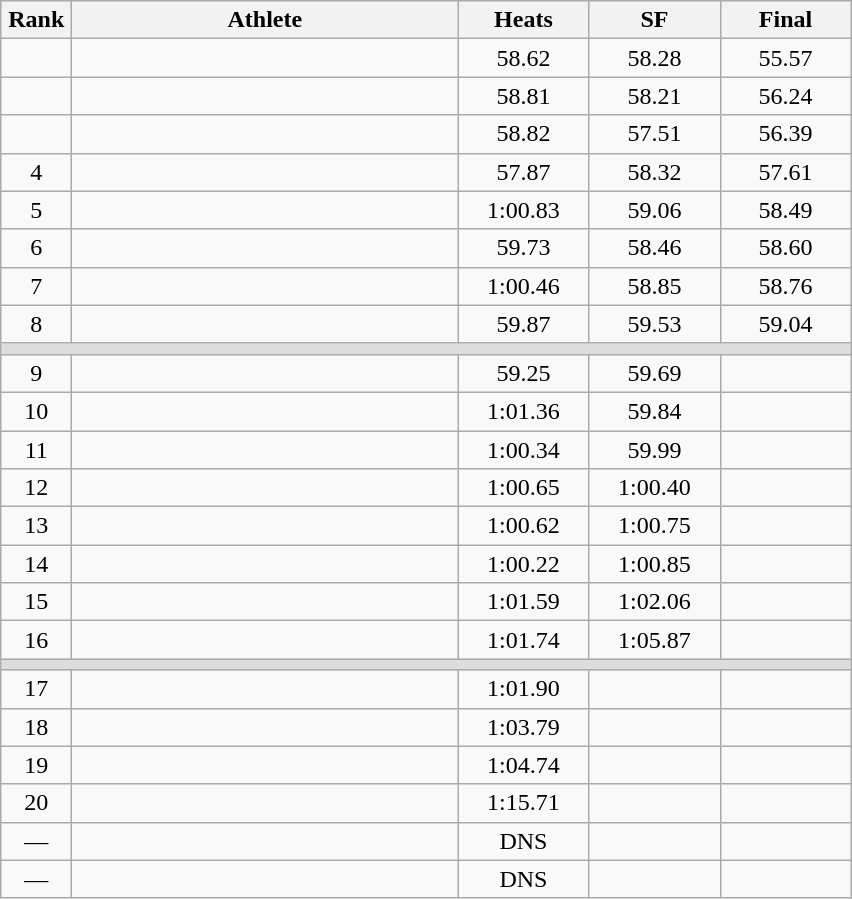<table class=wikitable style="text-align:center">
<tr>
<th width=40>Rank</th>
<th width=250>Athlete</th>
<th width=80>Heats</th>
<th width=80>SF</th>
<th width=80>Final</th>
</tr>
<tr>
<td></td>
<td align=left></td>
<td>58.62</td>
<td>58.28</td>
<td>55.57</td>
</tr>
<tr>
<td></td>
<td align=left></td>
<td>58.81</td>
<td>58.21</td>
<td>56.24</td>
</tr>
<tr>
<td></td>
<td align=left></td>
<td>58.82</td>
<td>57.51</td>
<td>56.39</td>
</tr>
<tr>
<td>4</td>
<td align=left></td>
<td>57.87</td>
<td>58.32</td>
<td>57.61</td>
</tr>
<tr>
<td>5</td>
<td align=left></td>
<td>1:00.83</td>
<td>59.06</td>
<td>58.49</td>
</tr>
<tr>
<td>6</td>
<td align=left></td>
<td>59.73</td>
<td>58.46</td>
<td>58.60</td>
</tr>
<tr>
<td>7</td>
<td align=left></td>
<td>1:00.46</td>
<td>58.85</td>
<td>58.76</td>
</tr>
<tr>
<td>8</td>
<td align=left></td>
<td>59.87</td>
<td>59.53</td>
<td>59.04</td>
</tr>
<tr bgcolor=#DDDDDD>
<td colspan=5></td>
</tr>
<tr>
<td>9</td>
<td align=left></td>
<td>59.25</td>
<td>59.69</td>
<td></td>
</tr>
<tr>
<td>10</td>
<td align=left></td>
<td>1:01.36</td>
<td>59.84</td>
<td></td>
</tr>
<tr>
<td>11</td>
<td align=left></td>
<td>1:00.34</td>
<td>59.99</td>
<td></td>
</tr>
<tr>
<td>12</td>
<td align=left></td>
<td>1:00.65</td>
<td>1:00.40</td>
<td></td>
</tr>
<tr>
<td>13</td>
<td align=left></td>
<td>1:00.62</td>
<td>1:00.75</td>
<td></td>
</tr>
<tr>
<td>14</td>
<td align=left></td>
<td>1:00.22</td>
<td>1:00.85</td>
<td></td>
</tr>
<tr>
<td>15</td>
<td align=left></td>
<td>1:01.59</td>
<td>1:02.06</td>
<td></td>
</tr>
<tr>
<td>16</td>
<td align=left></td>
<td>1:01.74</td>
<td>1:05.87</td>
<td></td>
</tr>
<tr bgcolor=#DDDDDD>
<td colspan=5></td>
</tr>
<tr>
<td>17</td>
<td align=left></td>
<td>1:01.90</td>
<td></td>
<td></td>
</tr>
<tr>
<td>18</td>
<td align=left></td>
<td>1:03.79</td>
<td></td>
<td></td>
</tr>
<tr>
<td>19</td>
<td align=left></td>
<td>1:04.74</td>
<td></td>
<td></td>
</tr>
<tr>
<td>20</td>
<td align=left></td>
<td>1:15.71</td>
<td></td>
<td></td>
</tr>
<tr>
<td>—</td>
<td align=left></td>
<td>DNS</td>
<td></td>
<td></td>
</tr>
<tr>
<td>—</td>
<td align=left></td>
<td>DNS</td>
<td></td>
<td></td>
</tr>
</table>
